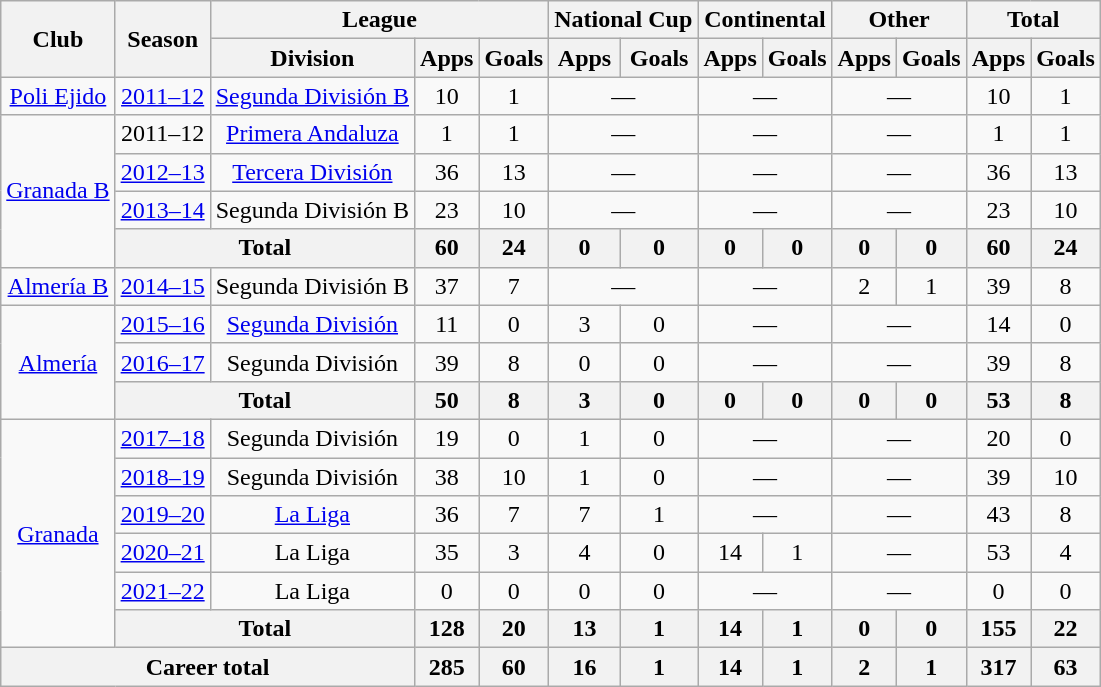<table class="wikitable" style="text-align:center">
<tr>
<th rowspan="2">Club</th>
<th rowspan="2">Season</th>
<th colspan="3">League</th>
<th colspan="2">National Cup</th>
<th colspan="2">Continental</th>
<th colspan="2">Other</th>
<th colspan="2">Total</th>
</tr>
<tr>
<th>Division</th>
<th>Apps</th>
<th>Goals</th>
<th>Apps</th>
<th>Goals</th>
<th>Apps</th>
<th>Goals</th>
<th>Apps</th>
<th>Goals</th>
<th>Apps</th>
<th>Goals</th>
</tr>
<tr>
<td><a href='#'>Poli Ejido</a></td>
<td><a href='#'>2011–12</a></td>
<td><a href='#'>Segunda División B</a></td>
<td>10</td>
<td>1</td>
<td colspan="2">—</td>
<td colspan="2">—</td>
<td colspan="2">—</td>
<td>10</td>
<td>1</td>
</tr>
<tr>
<td rowspan="4"><a href='#'>Granada B</a></td>
<td>2011–12</td>
<td><a href='#'>Primera Andaluza</a></td>
<td>1</td>
<td>1</td>
<td colspan="2">—</td>
<td colspan="2">—</td>
<td colspan="2">—</td>
<td>1</td>
<td>1</td>
</tr>
<tr>
<td><a href='#'>2012–13</a></td>
<td><a href='#'>Tercera División</a></td>
<td>36</td>
<td>13</td>
<td colspan="2">—</td>
<td colspan="2">—</td>
<td colspan="2">—</td>
<td>36</td>
<td>13</td>
</tr>
<tr>
<td><a href='#'>2013–14</a></td>
<td>Segunda División B</td>
<td>23</td>
<td>10</td>
<td colspan="2">—</td>
<td colspan="2">—</td>
<td colspan="2">—</td>
<td>23</td>
<td>10</td>
</tr>
<tr>
<th colspan="2">Total</th>
<th>60</th>
<th>24</th>
<th>0</th>
<th>0</th>
<th>0</th>
<th>0</th>
<th>0</th>
<th>0</th>
<th>60</th>
<th>24</th>
</tr>
<tr>
<td><a href='#'>Almería B</a></td>
<td><a href='#'>2014–15</a></td>
<td>Segunda División B</td>
<td>37</td>
<td>7</td>
<td colspan="2">—</td>
<td colspan="2">—</td>
<td>2</td>
<td>1</td>
<td>39</td>
<td>8</td>
</tr>
<tr>
<td rowspan="3"><a href='#'>Almería</a></td>
<td><a href='#'>2015–16</a></td>
<td><a href='#'>Segunda División</a></td>
<td>11</td>
<td>0</td>
<td>3</td>
<td>0</td>
<td colspan="2">—</td>
<td colspan="2">—</td>
<td>14</td>
<td>0</td>
</tr>
<tr>
<td><a href='#'>2016–17</a></td>
<td>Segunda División</td>
<td>39</td>
<td>8</td>
<td>0</td>
<td>0</td>
<td colspan="2">—</td>
<td colspan="2">—</td>
<td>39</td>
<td>8</td>
</tr>
<tr>
<th colspan="2">Total</th>
<th>50</th>
<th>8</th>
<th>3</th>
<th>0</th>
<th>0</th>
<th>0</th>
<th>0</th>
<th>0</th>
<th>53</th>
<th>8</th>
</tr>
<tr>
<td rowspan="6"><a href='#'>Granada</a></td>
<td><a href='#'>2017–18</a></td>
<td>Segunda División</td>
<td>19</td>
<td>0</td>
<td>1</td>
<td>0</td>
<td colspan="2">—</td>
<td colspan="2">—</td>
<td>20</td>
<td>0</td>
</tr>
<tr>
<td><a href='#'>2018–19</a></td>
<td>Segunda División</td>
<td>38</td>
<td>10</td>
<td>1</td>
<td>0</td>
<td colspan="2">—</td>
<td colspan="2">—</td>
<td>39</td>
<td>10</td>
</tr>
<tr>
<td><a href='#'>2019–20</a></td>
<td><a href='#'>La Liga</a></td>
<td>36</td>
<td>7</td>
<td>7</td>
<td>1</td>
<td colspan="2">—</td>
<td colspan="2">—</td>
<td>43</td>
<td>8</td>
</tr>
<tr>
<td><a href='#'>2020–21</a></td>
<td>La Liga</td>
<td>35</td>
<td>3</td>
<td>4</td>
<td>0</td>
<td>14</td>
<td>1</td>
<td colspan="2">—</td>
<td>53</td>
<td>4</td>
</tr>
<tr>
<td><a href='#'>2021–22</a></td>
<td>La Liga</td>
<td>0</td>
<td>0</td>
<td>0</td>
<td>0</td>
<td colspan="2">—</td>
<td colspan="2">—</td>
<td>0</td>
<td>0</td>
</tr>
<tr>
<th colspan="2">Total</th>
<th>128</th>
<th>20</th>
<th>13</th>
<th>1</th>
<th>14</th>
<th>1</th>
<th>0</th>
<th>0</th>
<th>155</th>
<th>22</th>
</tr>
<tr>
<th colspan="3">Career total</th>
<th>285</th>
<th>60</th>
<th>16</th>
<th>1</th>
<th>14</th>
<th>1</th>
<th>2</th>
<th>1</th>
<th>317</th>
<th>63</th>
</tr>
</table>
